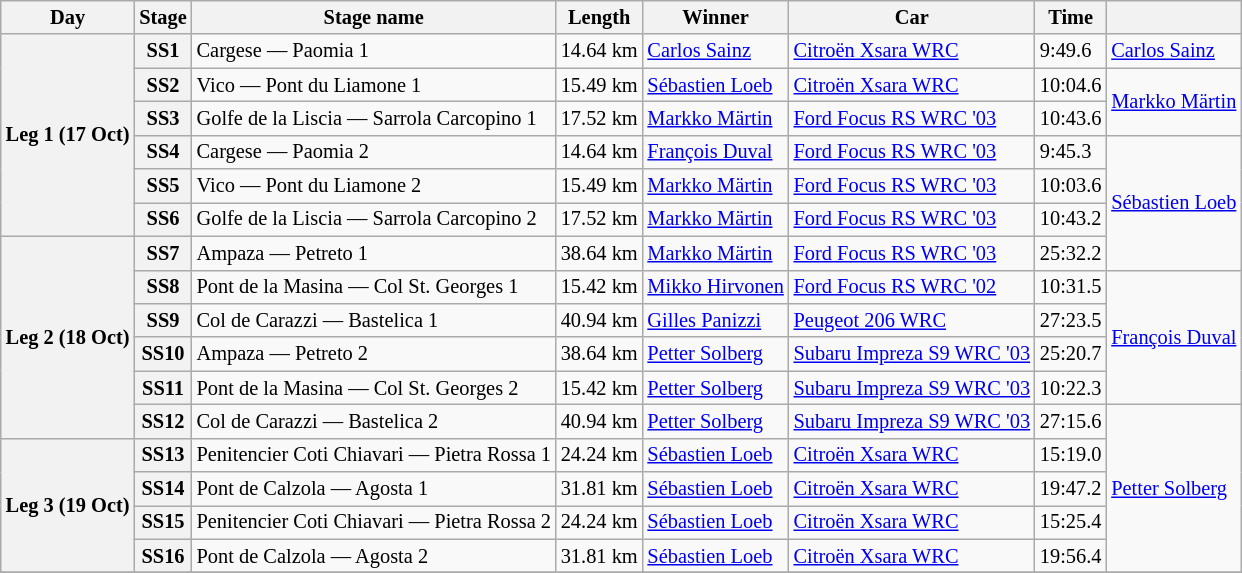<table class="wikitable" style="font-size: 85%;">
<tr>
<th>Day</th>
<th>Stage</th>
<th>Stage name</th>
<th>Length</th>
<th>Winner</th>
<th>Car</th>
<th>Time</th>
<th></th>
</tr>
<tr>
<th rowspan="6">Leg 1 (17 Oct)</th>
<th>SS1</th>
<td>Cargese — Paomia 1</td>
<td align="center">14.64 km</td>
<td> <a href='#'>Carlos Sainz</a></td>
<td><a href='#'>Citroën Xsara WRC</a></td>
<td>9:49.6</td>
<td rowspan="1"> <a href='#'>Carlos Sainz</a></td>
</tr>
<tr>
<th>SS2</th>
<td>Vico — Pont du Liamone 1</td>
<td align="center">15.49 km</td>
<td> <a href='#'>Sébastien Loeb</a></td>
<td><a href='#'>Citroën Xsara WRC</a></td>
<td>10:04.6</td>
<td rowspan="2"> <a href='#'>Markko Märtin</a></td>
</tr>
<tr>
<th>SS3</th>
<td>Golfe de la Liscia — Sarrola Carcopino 1</td>
<td align="center">17.52 km</td>
<td> <a href='#'>Markko Märtin</a></td>
<td><a href='#'>Ford Focus RS WRC '03</a></td>
<td>10:43.6</td>
</tr>
<tr>
<th>SS4</th>
<td>Cargese — Paomia 2</td>
<td align="center">14.64 km</td>
<td> <a href='#'>François Duval</a></td>
<td><a href='#'>Ford Focus RS WRC '03</a></td>
<td>9:45.3</td>
<td rowspan="4"> <a href='#'>Sébastien Loeb</a></td>
</tr>
<tr>
<th>SS5</th>
<td>Vico — Pont du Liamone 2</td>
<td align="center">15.49 km</td>
<td> <a href='#'>Markko Märtin</a></td>
<td><a href='#'>Ford Focus RS WRC '03</a></td>
<td>10:03.6</td>
</tr>
<tr>
<th>SS6</th>
<td>Golfe de la Liscia — Sarrola Carcopino 2</td>
<td align="center">17.52 km</td>
<td> <a href='#'>Markko Märtin</a></td>
<td><a href='#'>Ford Focus RS WRC '03</a></td>
<td>10:43.2</td>
</tr>
<tr>
<th rowspan="6">Leg 2 (18 Oct)</th>
<th>SS7</th>
<td>Ampaza — Petreto 1</td>
<td align="center">38.64 km</td>
<td> <a href='#'>Markko Märtin</a></td>
<td><a href='#'>Ford Focus RS WRC '03</a></td>
<td>25:32.2</td>
</tr>
<tr>
<th>SS8</th>
<td>Pont de la Masina — Col St. Georges 1</td>
<td align="center">15.42 km</td>
<td> <a href='#'>Mikko Hirvonen</a></td>
<td><a href='#'>Ford Focus RS WRC '02</a></td>
<td>10:31.5</td>
<td rowspan="4"> <a href='#'>François Duval</a></td>
</tr>
<tr>
<th>SS9</th>
<td>Col de Carazzi — Bastelica 1</td>
<td align="center">40.94 km</td>
<td> <a href='#'>Gilles Panizzi</a></td>
<td><a href='#'>Peugeot 206 WRC</a></td>
<td>27:23.5</td>
</tr>
<tr>
<th>SS10</th>
<td>Ampaza — Petreto 2</td>
<td align="center">38.64 km</td>
<td> <a href='#'>Petter Solberg</a></td>
<td><a href='#'>Subaru Impreza S9 WRC '03</a></td>
<td>25:20.7</td>
</tr>
<tr>
<th>SS11</th>
<td>Pont de la Masina — Col St. Georges 2</td>
<td align="center">15.42 km</td>
<td> <a href='#'>Petter Solberg</a></td>
<td><a href='#'>Subaru Impreza S9 WRC '03</a></td>
<td>10:22.3</td>
</tr>
<tr>
<th>SS12</th>
<td>Col de Carazzi — Bastelica 2</td>
<td align="center">40.94 km</td>
<td> <a href='#'>Petter Solberg</a></td>
<td><a href='#'>Subaru Impreza S9 WRC '03</a></td>
<td>27:15.6</td>
<td rowspan="5"> <a href='#'>Petter Solberg</a></td>
</tr>
<tr>
<th rowspan="4">Leg 3 (19 Oct)</th>
<th>SS13</th>
<td>Penitencier Coti Chiavari — Pietra Rossa 1</td>
<td align="center">24.24 km</td>
<td> <a href='#'>Sébastien Loeb</a></td>
<td><a href='#'>Citroën Xsara WRC</a></td>
<td>15:19.0</td>
</tr>
<tr>
<th>SS14</th>
<td>Pont de Calzola — Agosta 1</td>
<td align="center">31.81 km</td>
<td> <a href='#'>Sébastien Loeb</a></td>
<td><a href='#'>Citroën Xsara WRC</a></td>
<td>19:47.2</td>
</tr>
<tr>
<th>SS15</th>
<td>Penitencier Coti Chiavari — Pietra Rossa 2</td>
<td align="center">24.24 km</td>
<td> <a href='#'>Sébastien Loeb</a></td>
<td><a href='#'>Citroën Xsara WRC</a></td>
<td>15:25.4</td>
</tr>
<tr>
<th>SS16</th>
<td>Pont de Calzola — Agosta 2</td>
<td align="center">31.81 km</td>
<td> <a href='#'>Sébastien Loeb</a></td>
<td><a href='#'>Citroën Xsara WRC</a></td>
<td>19:56.4</td>
</tr>
<tr>
</tr>
</table>
